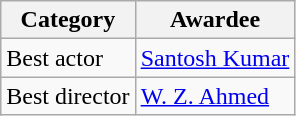<table class="wikitable">
<tr>
<th>Category</th>
<th>Awardee</th>
</tr>
<tr>
<td>Best actor</td>
<td><a href='#'>Santosh Kumar</a></td>
</tr>
<tr>
<td>Best director</td>
<td><a href='#'>W. Z. Ahmed</a></td>
</tr>
</table>
